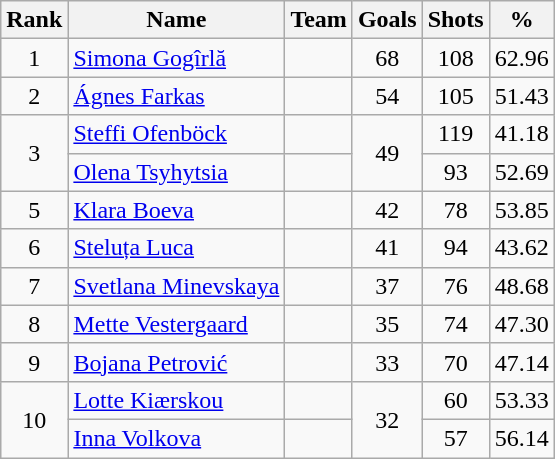<table class="wikitable sortable" style="text-align: center;">
<tr>
<th>Rank</th>
<th>Name</th>
<th>Team</th>
<th>Goals</th>
<th>Shots</th>
<th>%</th>
</tr>
<tr>
<td>1</td>
<td align=left><a href='#'>Simona Gogîrlă</a></td>
<td align=left></td>
<td>68</td>
<td>108</td>
<td>62.96</td>
</tr>
<tr>
<td>2</td>
<td align=left><a href='#'>Ágnes Farkas</a></td>
<td align=left></td>
<td>54</td>
<td>105</td>
<td>51.43</td>
</tr>
<tr>
<td rowspan=2>3</td>
<td align=left><a href='#'>Steffi Ofenböck</a></td>
<td align=left></td>
<td rowspan=2>49</td>
<td>119</td>
<td>41.18</td>
</tr>
<tr>
<td align=left><a href='#'>Olena Tsyhytsia</a></td>
<td align=left></td>
<td>93</td>
<td>52.69</td>
</tr>
<tr>
<td>5</td>
<td align=left><a href='#'>Klara Boeva</a></td>
<td align=left></td>
<td>42</td>
<td>78</td>
<td>53.85</td>
</tr>
<tr>
<td>6</td>
<td align=left><a href='#'>Steluța Luca</a></td>
<td align=left></td>
<td>41</td>
<td>94</td>
<td>43.62</td>
</tr>
<tr>
<td>7</td>
<td align=left><a href='#'>Svetlana Minevskaya</a></td>
<td align=left></td>
<td>37</td>
<td>76</td>
<td>48.68</td>
</tr>
<tr>
<td>8</td>
<td align=left><a href='#'>Mette Vestergaard</a></td>
<td align=left></td>
<td>35</td>
<td>74</td>
<td>47.30</td>
</tr>
<tr>
<td>9</td>
<td align=left><a href='#'>Bojana Petrović</a></td>
<td align=left></td>
<td>33</td>
<td>70</td>
<td>47.14</td>
</tr>
<tr>
<td rowspan=2>10</td>
<td align=left><a href='#'>Lotte Kiærskou</a></td>
<td align=left></td>
<td rowspan=2>32</td>
<td>60</td>
<td>53.33</td>
</tr>
<tr>
<td align=left><a href='#'>Inna Volkova</a></td>
<td align=left></td>
<td>57</td>
<td>56.14</td>
</tr>
</table>
